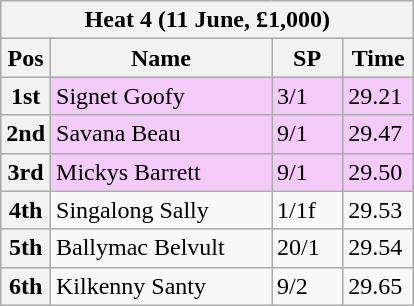<table class="wikitable">
<tr>
<th colspan="6">Heat 4 (11 June, £1,000)</th>
</tr>
<tr>
<th width=20>Pos</th>
<th width=140>Name</th>
<th width=40>SP</th>
<th width=40>Time</th>
</tr>
<tr style="background: #f4caf9;">
<th>1st</th>
<td>Signet Goofy</td>
<td>3/1</td>
<td>29.21</td>
</tr>
<tr style="background: #f4caf9;">
<th>2nd</th>
<td>Savana Beau</td>
<td>9/1</td>
<td>29.47</td>
</tr>
<tr style="background: #f4caf9;">
<th>3rd</th>
<td>Mickys Barrett</td>
<td>9/1</td>
<td>29.50</td>
</tr>
<tr>
<th>4th</th>
<td>Singalong Sally</td>
<td>1/1f</td>
<td>29.53</td>
</tr>
<tr>
<th>5th</th>
<td>Ballymac Belvult</td>
<td>20/1</td>
<td>29.54</td>
</tr>
<tr>
<th>6th</th>
<td>Kilkenny Santy</td>
<td>9/2</td>
<td>29.65</td>
</tr>
</table>
